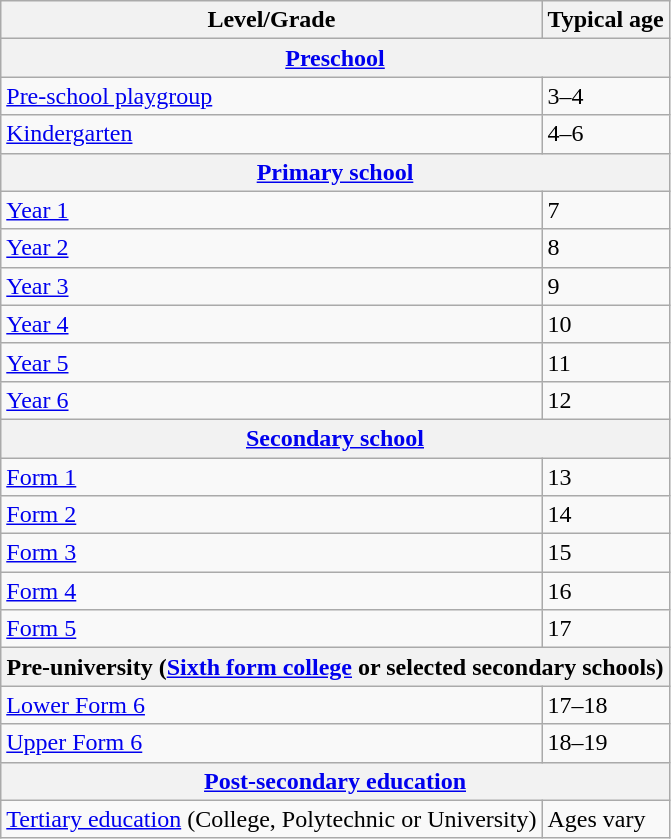<table class="wikitable">
<tr>
<th>Level/Grade</th>
<th>Typical age</th>
</tr>
<tr>
<th colspan=2><a href='#'>Preschool</a></th>
</tr>
<tr>
<td><a href='#'>Pre-school playgroup</a></td>
<td>3–4</td>
</tr>
<tr>
<td><a href='#'>Kindergarten</a></td>
<td>4–6</td>
</tr>
<tr>
<th colspan=2><a href='#'>Primary school</a></th>
</tr>
<tr>
<td><a href='#'>Year 1</a></td>
<td>7</td>
</tr>
<tr>
<td><a href='#'>Year 2</a></td>
<td>8</td>
</tr>
<tr>
<td><a href='#'>Year 3</a></td>
<td>9</td>
</tr>
<tr>
<td><a href='#'>Year 4</a></td>
<td>10</td>
</tr>
<tr>
<td><a href='#'>Year 5</a></td>
<td>11</td>
</tr>
<tr>
<td><a href='#'>Year 6</a></td>
<td>12</td>
</tr>
<tr>
<th colspan=2><a href='#'>Secondary school</a></th>
</tr>
<tr>
<td><a href='#'>Form 1</a></td>
<td>13</td>
</tr>
<tr>
<td><a href='#'>Form 2</a></td>
<td>14</td>
</tr>
<tr>
<td><a href='#'>Form 3</a></td>
<td>15</td>
</tr>
<tr>
<td><a href='#'>Form 4</a></td>
<td>16</td>
</tr>
<tr>
<td><a href='#'>Form 5</a></td>
<td>17</td>
</tr>
<tr>
<th colspan=2>Pre-university (<a href='#'>Sixth form college</a> or selected secondary schools)</th>
</tr>
<tr>
<td><a href='#'>Lower Form 6</a></td>
<td>17–18</td>
</tr>
<tr>
<td><a href='#'>Upper Form 6</a></td>
<td>18–19</td>
</tr>
<tr>
<th colspan=2><a href='#'>Post-secondary education</a></th>
</tr>
<tr>
<td><a href='#'>Tertiary education</a> (College, Polytechnic or University)</td>
<td>Ages vary</td>
</tr>
</table>
